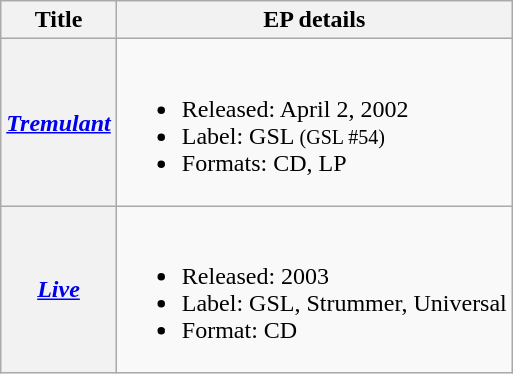<table class="wikitable plainrowheaders">
<tr>
<th scope="col">Title</th>
<th scope="col">EP details</th>
</tr>
<tr>
<th scope="row"><em><a href='#'>Tremulant</a></em></th>
<td><br><ul><li>Released: April 2, 2002</li><li>Label: GSL <small>(GSL #54)</small></li><li>Formats: CD, LP</li></ul></td>
</tr>
<tr>
<th scope="row"><em><a href='#'>Live</a></em></th>
<td><br><ul><li>Released: 2003</li><li>Label: GSL, Strummer, Universal</li><li>Format: CD</li></ul></td>
</tr>
</table>
